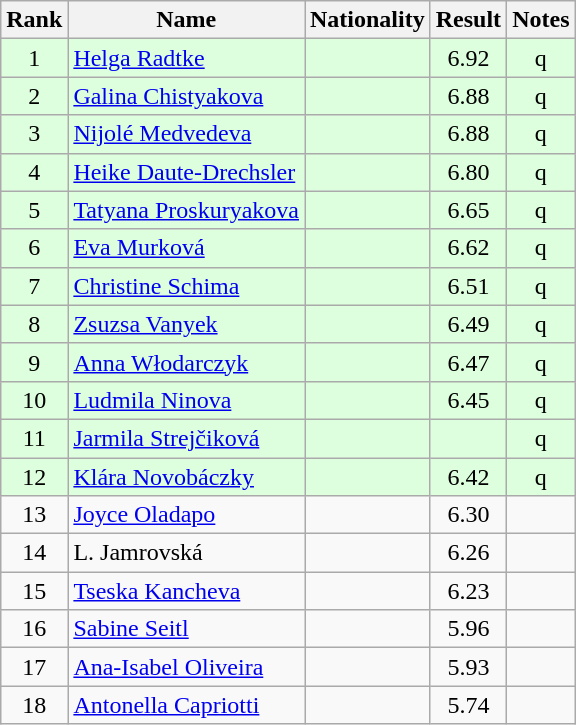<table class="wikitable sortable" style="text-align:center">
<tr>
<th>Rank</th>
<th>Name</th>
<th>Nationality</th>
<th>Result</th>
<th>Notes</th>
</tr>
<tr bgcolor=ddffdd>
<td>1</td>
<td align="left"><a href='#'>Helga Radtke</a></td>
<td align=left></td>
<td>6.92</td>
<td>q</td>
</tr>
<tr bgcolor=ddffdd>
<td>2</td>
<td align="left"><a href='#'>Galina Chistyakova</a></td>
<td align=left></td>
<td>6.88</td>
<td>q</td>
</tr>
<tr bgcolor=ddffdd>
<td>3</td>
<td align="left"><a href='#'>Nijolé Medvedeva</a></td>
<td align=left></td>
<td>6.88</td>
<td>q</td>
</tr>
<tr bgcolor=ddffdd>
<td>4</td>
<td align="left"><a href='#'>Heike Daute-Drechsler</a></td>
<td align=left></td>
<td>6.80</td>
<td>q</td>
</tr>
<tr bgcolor=ddffdd>
<td>5</td>
<td align="left"><a href='#'>Tatyana Proskuryakova</a></td>
<td align=left></td>
<td>6.65</td>
<td>q</td>
</tr>
<tr bgcolor=ddffdd>
<td>6</td>
<td align="left"><a href='#'>Eva Murková</a></td>
<td align=left></td>
<td>6.62</td>
<td>q</td>
</tr>
<tr bgcolor=ddffdd>
<td>7</td>
<td align="left"><a href='#'>Christine Schima</a></td>
<td align=left></td>
<td>6.51</td>
<td>q</td>
</tr>
<tr bgcolor=ddffdd>
<td>8</td>
<td align="left"><a href='#'>Zsuzsa Vanyek</a></td>
<td align=left></td>
<td>6.49</td>
<td>q</td>
</tr>
<tr bgcolor=ddffdd>
<td>9</td>
<td align="left"><a href='#'>Anna Włodarczyk</a></td>
<td align=left></td>
<td>6.47</td>
<td>q</td>
</tr>
<tr bgcolor=ddffdd>
<td>10</td>
<td align="left"><a href='#'>Ludmila Ninova</a></td>
<td align=left></td>
<td>6.45</td>
<td>q</td>
</tr>
<tr bgcolor=ddffdd>
<td>11</td>
<td align="left"><a href='#'>Jarmila Strejčiková</a></td>
<td align=left></td>
<td></td>
<td>q</td>
</tr>
<tr bgcolor=ddffdd>
<td>12</td>
<td align="left"><a href='#'>Klára Novobáczky</a></td>
<td align=left></td>
<td>6.42</td>
<td>q</td>
</tr>
<tr>
<td>13</td>
<td align="left"><a href='#'>Joyce Oladapo</a></td>
<td align=left></td>
<td>6.30</td>
<td></td>
</tr>
<tr>
<td>14</td>
<td align="left">L. Jamrovská</td>
<td align=left></td>
<td>6.26</td>
<td></td>
</tr>
<tr>
<td>15</td>
<td align="left"><a href='#'>Tseska Kancheva</a></td>
<td align=left></td>
<td>6.23</td>
<td></td>
</tr>
<tr>
<td>16</td>
<td align="left"><a href='#'>Sabine Seitl</a></td>
<td align=left></td>
<td>5.96</td>
<td></td>
</tr>
<tr>
<td>17</td>
<td align="left"><a href='#'>Ana-Isabel Oliveira</a></td>
<td align=left></td>
<td>5.93</td>
<td></td>
</tr>
<tr>
<td>18</td>
<td align="left"><a href='#'>Antonella Capriotti</a></td>
<td align=left></td>
<td>5.74</td>
<td></td>
</tr>
</table>
